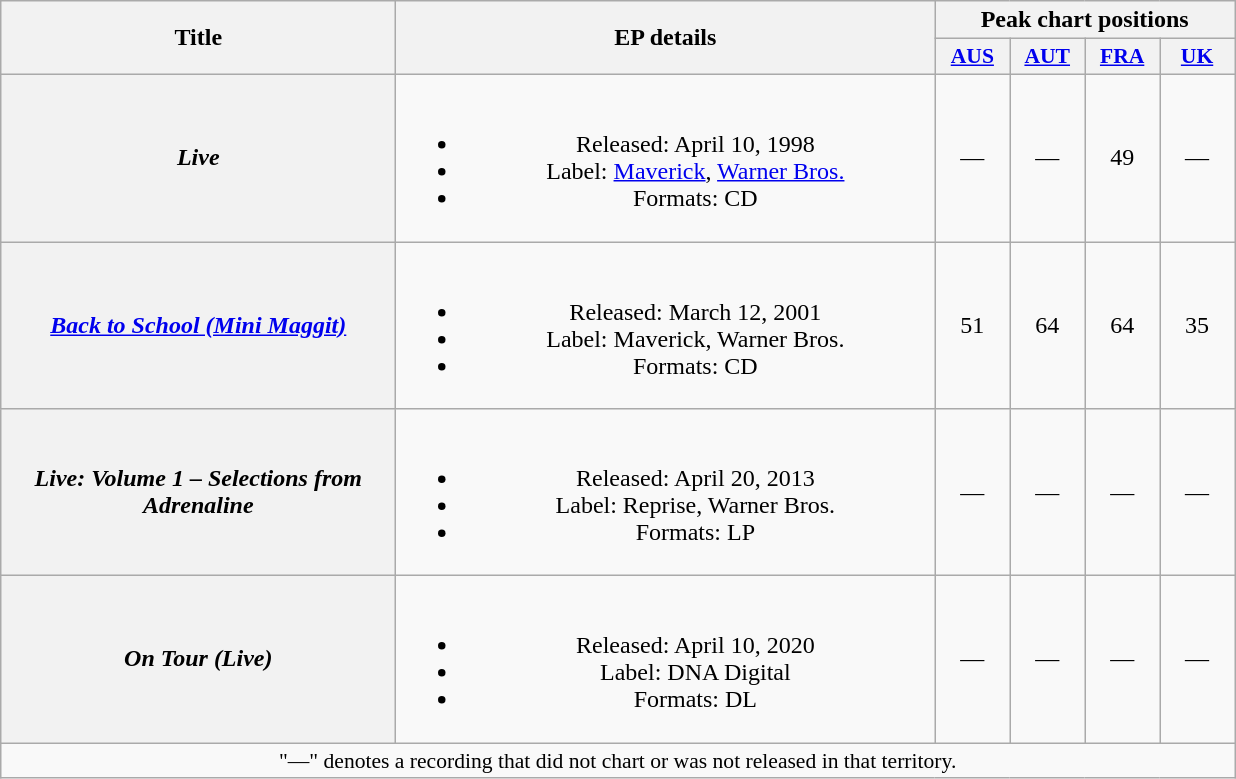<table class="wikitable plainrowheaders" style="text-align:center;">
<tr>
<th scope="col" rowspan="2" style="width:16em;">Title</th>
<th scope="col" rowspan="2" style="width:22em;">EP details</th>
<th scope="col" colspan="4">Peak chart positions</th>
</tr>
<tr>
<th scope="col" style="width:3em;font-size:90%;"><a href='#'>AUS</a><br></th>
<th scope="col" style="width:3em;font-size:90%;"><a href='#'>AUT</a><br></th>
<th scope="col" style="width:3em;font-size:90%;"><a href='#'>FRA</a><br></th>
<th scope="col" style="width:3em;font-size:90%;"><a href='#'>UK</a><br></th>
</tr>
<tr>
<th scope="row"><em>Live</em></th>
<td><br><ul><li>Released: April 10, 1998</li><li>Label: <a href='#'>Maverick</a>, <a href='#'>Warner Bros.</a></li><li>Formats: CD</li></ul></td>
<td>—</td>
<td>—</td>
<td>49</td>
<td>—</td>
</tr>
<tr>
<th scope="row"><em><a href='#'>Back to School (Mini Maggit)</a></em></th>
<td><br><ul><li>Released: March 12, 2001</li><li>Label: Maverick, Warner Bros.</li><li>Formats: CD</li></ul></td>
<td>51</td>
<td>64</td>
<td>64</td>
<td>35</td>
</tr>
<tr>
<th scope="row"><em>Live: Volume 1 – Selections from Adrenaline</em></th>
<td><br><ul><li>Released: April 20, 2013 </li><li>Label: Reprise, Warner Bros.</li><li>Formats: LP</li></ul></td>
<td>—</td>
<td>—</td>
<td>—</td>
<td>—</td>
</tr>
<tr>
<th scope="row"><em>On Tour (Live)</em></th>
<td><br><ul><li>Released: April 10, 2020</li><li>Label: DNA Digital</li><li>Formats: DL</li></ul></td>
<td>—</td>
<td>—</td>
<td>—</td>
<td>—</td>
</tr>
<tr>
<td colspan="6" style="font-size:90%">"—" denotes a recording that did not chart or was not released in that territory.</td>
</tr>
</table>
